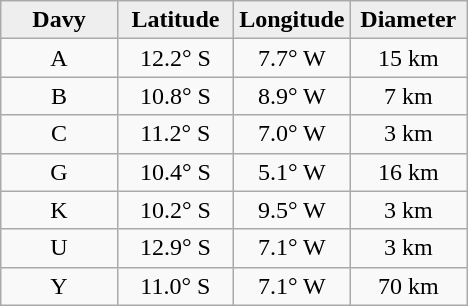<table class="wikitable">
<tr>
<th width="25%" style="background:#eeeeee;">Davy</th>
<th width="25%" style="background:#eeeeee;">Latitude</th>
<th width="25%" style="background:#eeeeee;">Longitude</th>
<th width="25%" style="background:#eeeeee;">Diameter</th>
</tr>
<tr>
<td align="center">A</td>
<td align="center">12.2° S</td>
<td align="center">7.7° W</td>
<td align="center">15 km</td>
</tr>
<tr>
<td align="center">B</td>
<td align="center">10.8° S</td>
<td align="center">8.9° W</td>
<td align="center">7 km</td>
</tr>
<tr>
<td align="center">C</td>
<td align="center">11.2° S</td>
<td align="center">7.0° W</td>
<td align="center">3 km</td>
</tr>
<tr>
<td align="center">G</td>
<td align="center">10.4° S</td>
<td align="center">5.1° W</td>
<td align="center">16 km</td>
</tr>
<tr>
<td align="center">K</td>
<td align="center">10.2° S</td>
<td align="center">9.5° W</td>
<td align="center">3 km</td>
</tr>
<tr>
<td align="center">U</td>
<td align="center">12.9° S</td>
<td align="center">7.1° W</td>
<td align="center">3 km</td>
</tr>
<tr>
<td align="center">Y</td>
<td align="center">11.0° S</td>
<td align="center">7.1° W</td>
<td align="center">70 km</td>
</tr>
</table>
